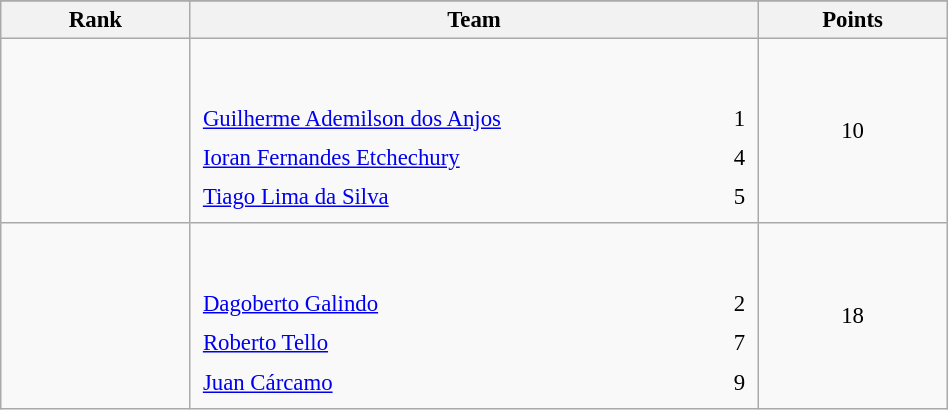<table class="wikitable sortable" style=" text-align:center; font-size:95%;" width="50%">
<tr>
</tr>
<tr>
<th width=10%>Rank</th>
<th width=30%>Team</th>
<th width=10%>Points</th>
</tr>
<tr>
<td align=center></td>
<td align=left> <br><br><table width=100%>
<tr>
<td align=left style="border:0"><a href='#'>Guilherme Ademilson dos Anjos</a></td>
<td align=right style="border:0">1</td>
</tr>
<tr>
<td align=left style="border:0"><a href='#'>Ioran Fernandes Etchechury</a></td>
<td align=right style="border:0">4</td>
</tr>
<tr>
<td align=left style="border:0"><a href='#'>Tiago Lima da Silva</a></td>
<td align=right style="border:0">5</td>
</tr>
</table>
</td>
<td>10</td>
</tr>
<tr>
<td align=center></td>
<td align=left> <br><br><table width=100%>
<tr>
<td align=left style="border:0"><a href='#'>Dagoberto Galindo</a></td>
<td align=right style="border:0">2</td>
</tr>
<tr>
<td align=left style="border:0"><a href='#'>Roberto Tello</a></td>
<td align=right style="border:0">7</td>
</tr>
<tr>
<td align=left style="border:0"><a href='#'>Juan Cárcamo</a></td>
<td align=right style="border:0">9</td>
</tr>
</table>
</td>
<td>18</td>
</tr>
</table>
